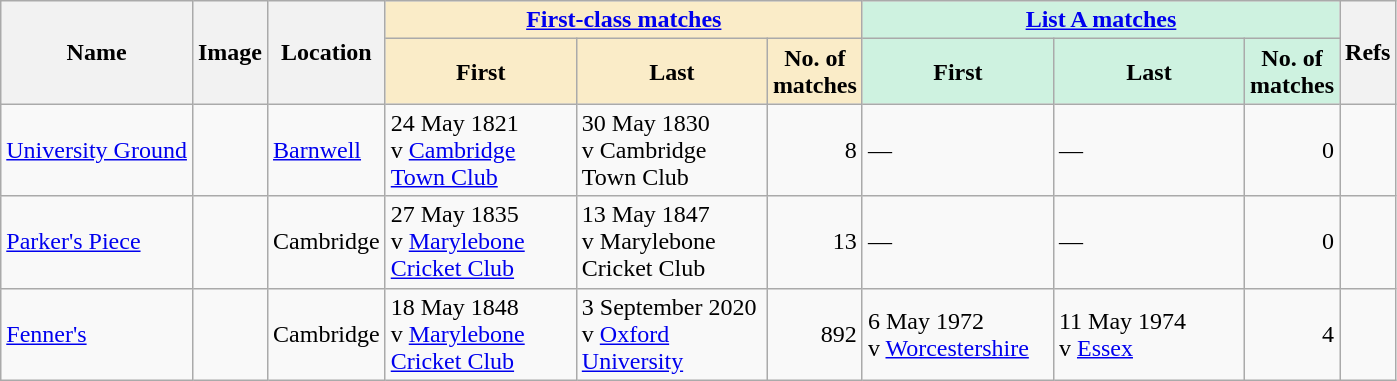<table class="wikitable">
<tr>
<th rowspan="2">Name</th>
<th rowspan=2>Image</th>
<th rowspan="2">Location</th>
<th colspan="3" style="background:#faecc8"><a href='#'>First-class matches</a></th>
<th colspan="3" style="background:#cef2e0"><a href='#'>List A matches</a></th>
<th rowspan="2">Refs</th>
</tr>
<tr>
<th width="120" style="background:#faecc8">First</th>
<th width="120"style="background:#faecc8">Last</th>
<th style="background:#faecc8">No. of<br>matches</th>
<th width="120" style="background:#cef2e0">First</th>
<th width="120" style="background:#cef2e0">Last</th>
<th style="background:#cef2e0">No. of<br>matches</th>
</tr>
<tr>
<td><a href='#'>University Ground</a></td>
<td></td>
<td><a href='#'>Barnwell</a></td>
<td>24 May 1821<br>v <a href='#'>Cambridge Town Club</a></td>
<td>30 May 1830<br>v Cambridge Town Club</td>
<td style="text-align:right;">8</td>
<td>—</td>
<td>—</td>
<td style="text-align:right;">0</td>
<td></td>
</tr>
<tr>
<td><a href='#'>Parker's Piece</a></td>
<td></td>
<td>Cambridge</td>
<td>27 May 1835<br>v <a href='#'>Marylebone Cricket Club</a></td>
<td>13 May 1847<br>v Marylebone Cricket Club</td>
<td style="text-align:right;">13</td>
<td>—</td>
<td>—</td>
<td style="text-align:right;">0</td>
<td></td>
</tr>
<tr>
<td><a href='#'>Fenner's</a></td>
<td></td>
<td>Cambridge</td>
<td>18 May 1848<br>v <a href='#'>Marylebone Cricket Club</a></td>
<td>3 September 2020<br>v <a href='#'>Oxford University</a></td>
<td style="text-align:right;">892</td>
<td>6 May 1972<br>v <a href='#'>Worcestershire</a></td>
<td>11 May 1974<br>v <a href='#'>Essex</a></td>
<td style="text-align:right;">4</td>
<td></td>
</tr>
</table>
